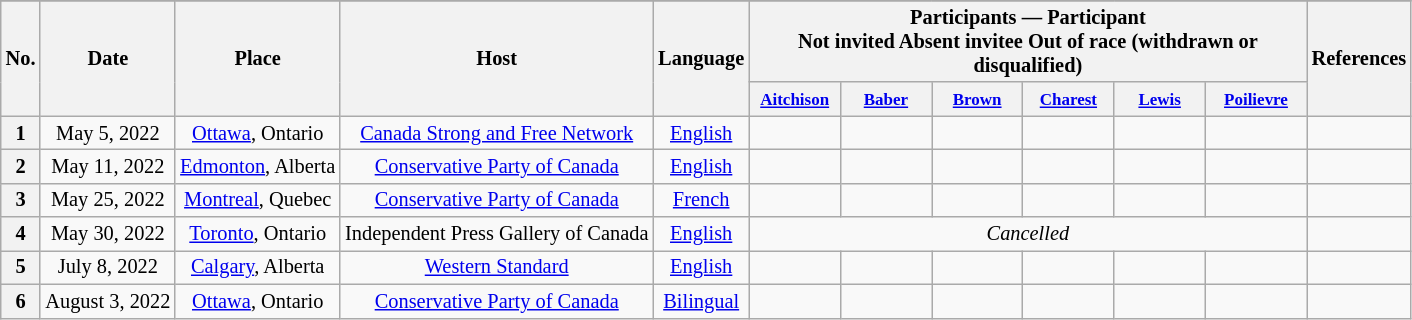<table class="wikitable" style="font-size:85%; text-align:center;">
<tr>
</tr>
<tr>
<th rowspan="2" style="white-space:nowrap;">No.</th>
<th rowspan="2">Date</th>
<th rowspan="2">Place</th>
<th rowspan="2">Host</th>
<th rowspan="2">Language</th>
<th colspan="6">Participants —  Participant<br>  Not invited  Absent invitee  Out of race (withdrawn or disqualified)</th>
<th rowspan="2">References</th>
</tr>
<tr>
<th scope="col" style="width:4em;"><small><a href='#'>Aitchison</a></small></th>
<th scope="col" style="width:4em;"><small><a href='#'>Baber</a></small></th>
<th scope="col" style="width:4em;"><small><a href='#'>Brown</a></small></th>
<th scope="col" style="width:4em;"><small><a href='#'>Charest</a></small></th>
<th scope="col" style="width:4em;"><small><a href='#'>Lewis</a></small></th>
<th scope="col" style="width:4.5em;"><small><a href='#'>Poilievre</a></small></th>
</tr>
<tr>
<th>1</th>
<td style="white-space:nowrap;">May 5, 2022</td>
<td style="white-space:nowrap;"><a href='#'>Ottawa</a>, Ontario</td>
<td style="white-space:nowrap; text-align:center;"><a href='#'>Canada Strong and Free Network</a></td>
<td style="white-space:nowrap;"><a href='#'>English</a></td>
<td></td>
<td></td>
<td></td>
<td></td>
<td></td>
<td></td>
<td style="white-space:nowrap;"></td>
</tr>
<tr>
<th>2</th>
<td style="white-space:nowrap;">May 11, 2022</td>
<td style="white-space:nowrap;"><a href='#'>Edmonton</a>, Alberta</td>
<td style="white-space:nowrap; text-align:center;"><a href='#'>Conservative Party of Canada</a></td>
<td style="white-space:nowrap;"><a href='#'>English</a></td>
<td></td>
<td></td>
<td></td>
<td></td>
<td></td>
<td></td>
<td style="white-space:nowrap;"></td>
</tr>
<tr>
<th>3</th>
<td style="white-space:nowrap;">May 25, 2022</td>
<td style="white-space:nowrap;"><a href='#'>Montreal</a>, Quebec</td>
<td style="white-space:nowrap; text-align:center;"><a href='#'>Conservative Party of Canada</a></td>
<td style="white-space:nowrap;"><a href='#'>French</a></td>
<td></td>
<td></td>
<td></td>
<td></td>
<td></td>
<td></td>
<td style="white-space:nowrap;"></td>
</tr>
<tr>
<th>4</th>
<td style="white-space:nowrap;">May 30, 2022</td>
<td style="white-space:nowrap;"><a href='#'>Toronto</a>, Ontario</td>
<td style="white-space:nowrap; text-align:center;">Independent Press Gallery of Canada</td>
<td style="white-space:nowrap;"><a href='#'>English</a></td>
<td colspan="6" align="center"><em>Cancelled</em></td>
<td style="white-space:nowrap;"></td>
</tr>
<tr>
<th>5</th>
<td style="white-space:nowrap;">July 8, 2022</td>
<td style="white-space:nowrap;"><a href='#'>Calgary</a>, Alberta</td>
<td style="white-space:nowrap; text-align:center;"><a href='#'>Western Standard</a></td>
<td style="white-space:nowrap;"><a href='#'>English</a></td>
<td></td>
<td></td>
<td></td>
<td></td>
<td></td>
<td></td>
<td style="white-space:nowrap;"></td>
</tr>
<tr>
<th>6</th>
<td style="white-space:nowrap;">August 3, 2022</td>
<td style="white-space:nowrap;"><a href='#'>Ottawa</a>, Ontario</td>
<td style="white-space:nowrap; text-align:center;"><a href='#'>Conservative Party of Canada</a></td>
<td style="white-space:nowrap;"><a href='#'>Bilingual</a></td>
<td></td>
<td></td>
<td></td>
<td></td>
<td></td>
<td></td>
<td style="white-space:nowrap;"></td>
</tr>
</table>
